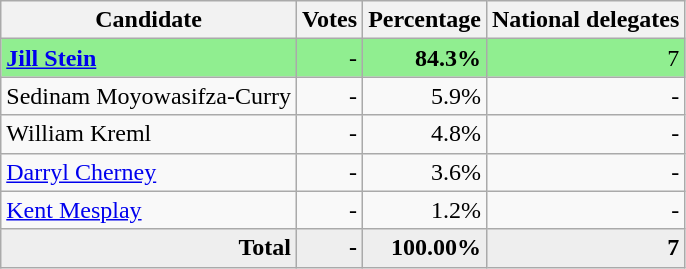<table class="wikitable" style="text-align:right;">
<tr>
<th>Candidate</th>
<th>Votes</th>
<th>Percentage</th>
<th>National delegates</th>
</tr>
<tr style="background:lightgreen;">
<td style="text-align:left;"><strong><a href='#'>Jill Stein</a></strong></td>
<td>-</td>
<td><strong> 84.3%</strong></td>
<td>7</td>
</tr>
<tr>
<td style="text-align:left;">Sedinam Moyowasifza-Curry</td>
<td>-</td>
<td>5.9%</td>
<td>-</td>
</tr>
<tr>
<td style="text-align:left;">William Kreml</td>
<td>-</td>
<td>4.8%</td>
<td>-</td>
</tr>
<tr>
<td style="text-align:left;"><a href='#'>Darryl Cherney</a></td>
<td>-</td>
<td>3.6%</td>
<td>-</td>
</tr>
<tr>
<td style="text-align:left;"><a href='#'>Kent Mesplay</a></td>
<td>-</td>
<td>1.2%</td>
<td>-</td>
</tr>
<tr style="background:#eee;">
<td style="margin-right:0.50px"><strong>Total</strong></td>
<td style="margin-right:0.50px"><strong>-</strong></td>
<td style="margin-right:0.50px"><strong>100.00%</strong></td>
<td style="margin-right:0.50px"><strong>7</strong></td>
</tr>
</table>
